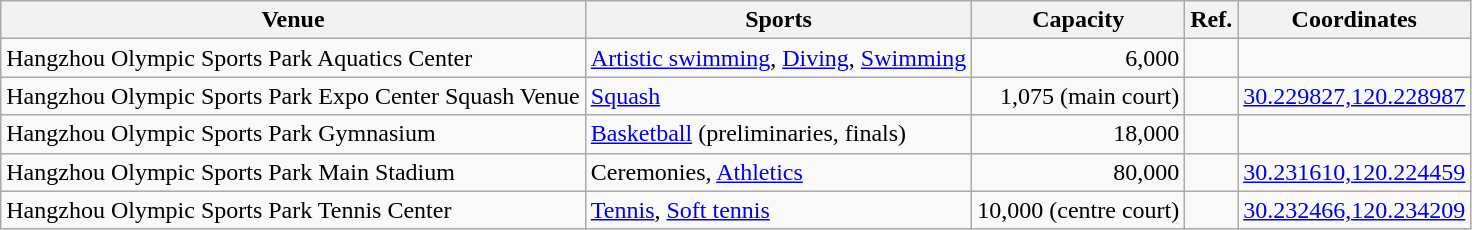<table class="wikitable sortable">
<tr>
<th>Venue</th>
<th>Sports</th>
<th>Capacity</th>
<th>Ref.</th>
<th>Coordinates</th>
</tr>
<tr>
<td>Hangzhou Olympic Sports Park Aquatics Center</td>
<td><a href='#'>Artistic swimming</a>, <a href='#'>Diving</a>, <a href='#'>Swimming</a></td>
<td align=right>6,000</td>
<td></td>
<td></td>
</tr>
<tr>
<td>Hangzhou Olympic Sports Park Expo Center Squash Venue</td>
<td><a href='#'>Squash</a></td>
<td align=right>1,075 (main court)</td>
<td></td>
<td><a href='#'>30.229827,120.228987</a></td>
</tr>
<tr>
<td>Hangzhou Olympic Sports Park Gymnasium</td>
<td><a href='#'>Basketball</a> (preliminaries, finals)</td>
<td align=right>18,000</td>
<td></td>
<td></td>
</tr>
<tr>
<td>Hangzhou Olympic Sports Park Main Stadium</td>
<td>Ceremonies, <a href='#'>Athletics</a></td>
<td align=right>80,000</td>
<td></td>
<td><a href='#'>30.231610,120.224459</a></td>
</tr>
<tr>
<td>Hangzhou Olympic Sports Park Tennis Center</td>
<td><a href='#'>Tennis</a>, <a href='#'>Soft tennis</a></td>
<td align=right>10,000 (centre court)</td>
<td></td>
<td><a href='#'>30.232466,120.234209</a></td>
</tr>
</table>
